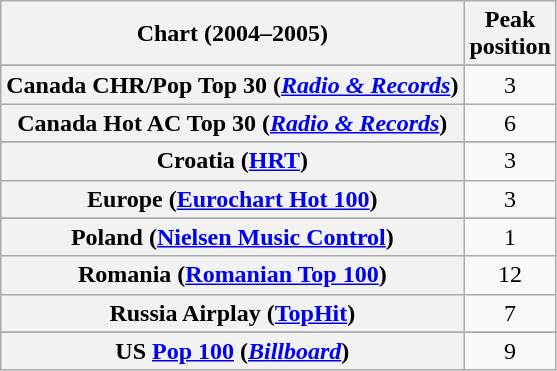<table class="wikitable sortable plainrowheaders" style="text-align:center">
<tr>
<th>Chart (2004–2005)</th>
<th>Peak<br>position</th>
</tr>
<tr>
</tr>
<tr>
</tr>
<tr>
</tr>
<tr>
</tr>
<tr>
<th scope="row">Canada CHR/Pop Top 30 (<em><a href='#'>Radio & Records</a></em>)</th>
<td>3</td>
</tr>
<tr>
<th scope="row">Canada Hot AC Top 30 (<em><a href='#'>Radio & Records</a></em>)</th>
<td>6</td>
</tr>
<tr>
</tr>
<tr>
<th scope="row">Croatia (<a href='#'>HRT</a>)</th>
<td>3</td>
</tr>
<tr>
<th scope="row">Europe (<a href='#'>Eurochart Hot 100</a>)</th>
<td>3</td>
</tr>
<tr>
</tr>
<tr>
</tr>
<tr>
</tr>
<tr>
</tr>
<tr>
</tr>
<tr>
</tr>
<tr>
</tr>
<tr>
</tr>
<tr>
</tr>
<tr>
</tr>
<tr>
<th scope="row">Poland (<a href='#'>Nielsen Music Control</a>)</th>
<td>1</td>
</tr>
<tr>
<th scope="row">Romania (<a href='#'>Romanian Top 100</a>)</th>
<td>12</td>
</tr>
<tr>
<th scope="row">Russia Airplay (<a href='#'>TopHit</a>)</th>
<td>7</td>
</tr>
<tr>
</tr>
<tr>
</tr>
<tr>
</tr>
<tr>
</tr>
<tr>
</tr>
<tr>
</tr>
<tr>
</tr>
<tr>
</tr>
<tr>
</tr>
<tr>
</tr>
<tr>
<th scope="row">US <a href='#'>Pop 100</a> (<em><a href='#'>Billboard</a></em>)</th>
<td>9</td>
</tr>
</table>
